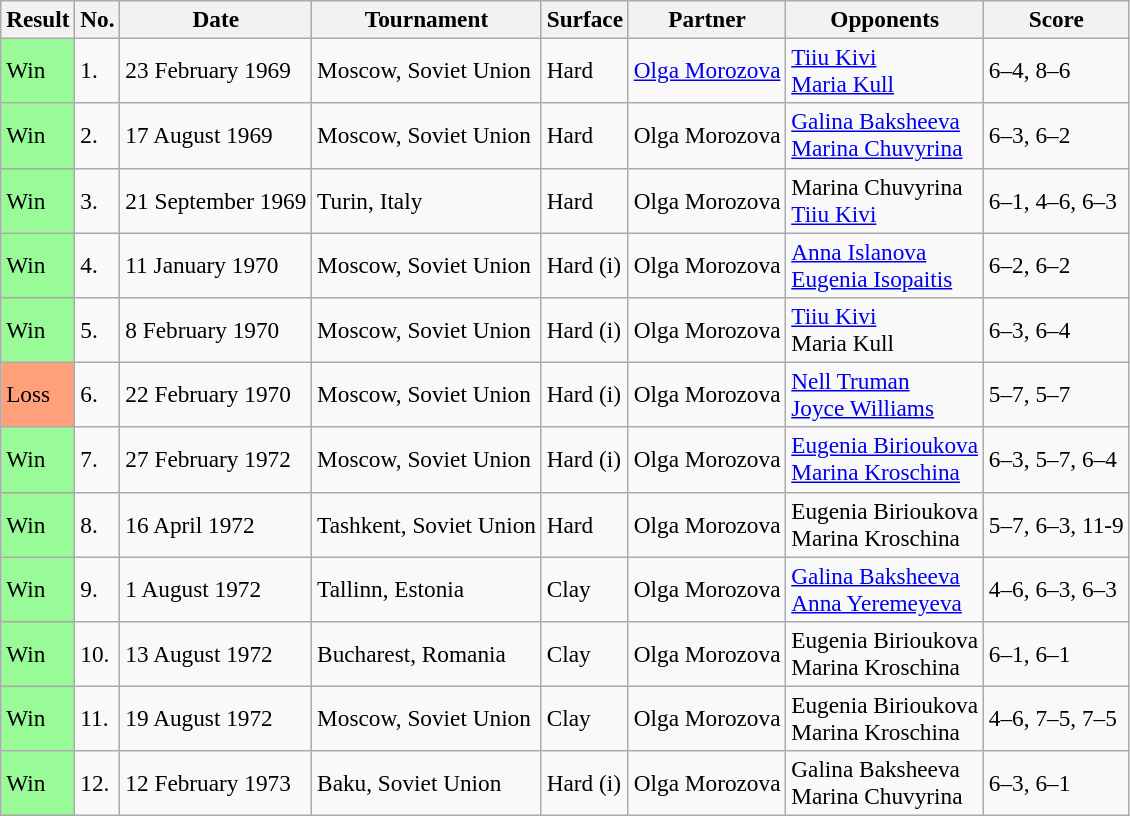<table class="sortable wikitable" style="font-size:97%">
<tr>
<th>Result</th>
<th>No.</th>
<th>Date</th>
<th>Tournament</th>
<th>Surface</th>
<th>Partner</th>
<th>Opponents</th>
<th>Score</th>
</tr>
<tr>
<td style="background:#98fb98;">Win</td>
<td>1.</td>
<td>23 February 1969</td>
<td>Moscow, Soviet Union</td>
<td>Hard</td>
<td> <a href='#'>Olga Morozova</a></td>
<td> <a href='#'>Tiiu Kivi</a> <br>  <a href='#'>Maria Kull</a></td>
<td>6–4, 8–6</td>
</tr>
<tr>
<td style="background:#98fb98;">Win</td>
<td>2.</td>
<td>17 August 1969</td>
<td>Moscow, Soviet Union</td>
<td>Hard</td>
<td> Olga Morozova</td>
<td> <a href='#'>Galina Baksheeva</a> <br>  <a href='#'>Marina Chuvyrina</a></td>
<td>6–3, 6–2</td>
</tr>
<tr>
<td style="background:#98fb98;">Win</td>
<td>3.</td>
<td>21 September 1969</td>
<td>Turin, Italy</td>
<td>Hard</td>
<td> Olga Morozova</td>
<td> Marina Chuvyrina <br>  <a href='#'>Tiiu Kivi</a></td>
<td>6–1, 4–6, 6–3</td>
</tr>
<tr>
<td style="background:#98fb98;">Win</td>
<td>4.</td>
<td>11 January 1970</td>
<td>Moscow, Soviet Union</td>
<td>Hard (i)</td>
<td> Olga Morozova</td>
<td> <a href='#'>Anna Islanova</a> <br>  <a href='#'>Eugenia Isopaitis</a></td>
<td>6–2, 6–2</td>
</tr>
<tr>
<td style="background:#98fb98;">Win</td>
<td>5.</td>
<td>8 February 1970</td>
<td>Moscow, Soviet Union</td>
<td>Hard (i)</td>
<td> Olga Morozova</td>
<td> <a href='#'>Tiiu Kivi</a> <br>  Maria Kull</td>
<td>6–3, 6–4</td>
</tr>
<tr>
<td style="background:#ffa07a;">Loss</td>
<td>6.</td>
<td>22 February 1970</td>
<td>Moscow, Soviet Union</td>
<td>Hard (i)</td>
<td> Olga Morozova</td>
<td> <a href='#'>Nell Truman</a> <br>  <a href='#'>Joyce Williams</a></td>
<td>5–7, 5–7</td>
</tr>
<tr>
<td style="background:#98fb98;">Win</td>
<td>7.</td>
<td>27 February 1972</td>
<td>Moscow, Soviet Union</td>
<td>Hard (i)</td>
<td> Olga Morozova</td>
<td> <a href='#'>Eugenia Birioukova</a> <br>  <a href='#'>Marina Kroschina</a></td>
<td>6–3, 5–7, 6–4</td>
</tr>
<tr>
<td style="background:#98fb98;">Win</td>
<td>8.</td>
<td>16 April 1972</td>
<td>Tashkent, Soviet Union</td>
<td>Hard</td>
<td> Olga Morozova</td>
<td> Eugenia Birioukova <br>  Marina Kroschina</td>
<td>5–7, 6–3, 11-9</td>
</tr>
<tr>
<td style="background:#98fb98;">Win</td>
<td>9.</td>
<td>1 August 1972</td>
<td>Tallinn, Estonia</td>
<td>Clay</td>
<td> Olga Morozova</td>
<td> <a href='#'>Galina Baksheeva</a> <br>  <a href='#'>Anna Yeremeyeva</a></td>
<td>4–6, 6–3, 6–3</td>
</tr>
<tr>
<td style="background:#98fb98;">Win</td>
<td>10.</td>
<td>13 August 1972</td>
<td>Bucharest, Romania</td>
<td>Clay</td>
<td> Olga Morozova</td>
<td> Eugenia Birioukova <br>  Marina Kroschina</td>
<td>6–1, 6–1</td>
</tr>
<tr>
<td style="background:#98fb98;">Win</td>
<td>11.</td>
<td>19 August 1972</td>
<td>Moscow, Soviet Union</td>
<td>Clay</td>
<td> Olga Morozova</td>
<td> Eugenia Birioukova <br>  Marina Kroschina</td>
<td>4–6, 7–5, 7–5</td>
</tr>
<tr>
<td style="background:#98fb98;">Win</td>
<td>12.</td>
<td>12 February 1973</td>
<td>Baku, Soviet Union</td>
<td>Hard (i)</td>
<td> Olga Morozova</td>
<td> Galina Baksheeva <br>  Marina Chuvyrina</td>
<td>6–3, 6–1</td>
</tr>
</table>
